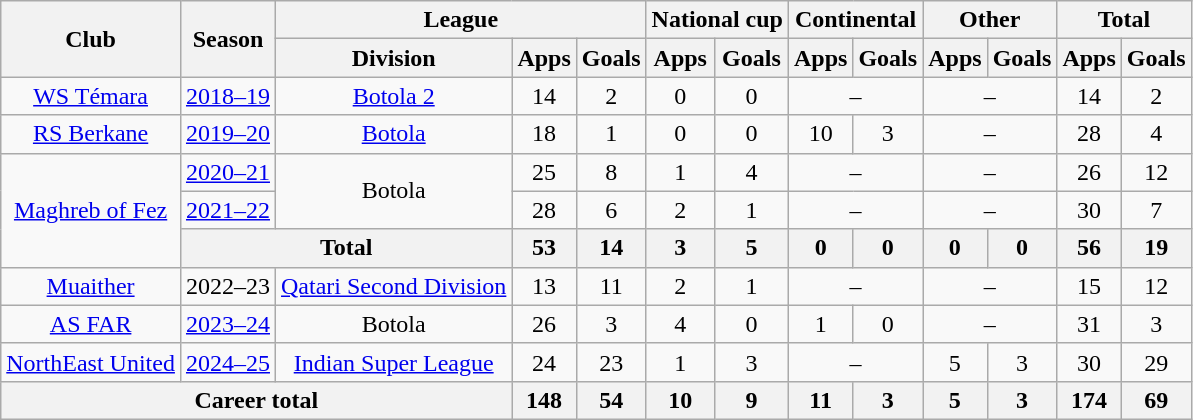<table class="wikitable" style="text-align:center">
<tr>
<th rowspan="2">Club</th>
<th rowspan="2">Season</th>
<th colspan="3">League</th>
<th colspan="2">National cup</th>
<th colspan="2">Continental</th>
<th colspan="2">Other</th>
<th colspan="2">Total</th>
</tr>
<tr>
<th>Division</th>
<th>Apps</th>
<th>Goals</th>
<th>Apps</th>
<th>Goals</th>
<th>Apps</th>
<th>Goals</th>
<th>Apps</th>
<th>Goals</th>
<th>Apps</th>
<th>Goals</th>
</tr>
<tr>
<td rowspan="1"><a href='#'>WS Témara</a></td>
<td><a href='#'>2018–19</a></td>
<td><a href='#'>Botola 2</a></td>
<td>14</td>
<td>2</td>
<td>0</td>
<td>0</td>
<td colspan="2">–</td>
<td colspan="2">–</td>
<td>14</td>
<td>2</td>
</tr>
<tr>
<td rowspan="1"><a href='#'>RS Berkane</a></td>
<td><a href='#'>2019–20</a></td>
<td><a href='#'>Botola</a></td>
<td>18</td>
<td>1</td>
<td>0</td>
<td>0</td>
<td>10</td>
<td>3</td>
<td colspan="2">–</td>
<td>28</td>
<td>4</td>
</tr>
<tr>
<td rowspan="3"><a href='#'>Maghreb of Fez</a></td>
<td><a href='#'>2020–21</a></td>
<td rowspan="2">Botola</td>
<td>25</td>
<td>8</td>
<td>1</td>
<td>4</td>
<td colspan="2">–</td>
<td colspan="2">–</td>
<td>26</td>
<td>12</td>
</tr>
<tr>
<td><a href='#'>2021–22</a></td>
<td>28</td>
<td>6</td>
<td>2</td>
<td>1</td>
<td colspan="2">–</td>
<td colspan="2">–</td>
<td>30</td>
<td>7</td>
</tr>
<tr>
<th colspan="2">Total</th>
<th>53</th>
<th>14</th>
<th>3</th>
<th>5</th>
<th>0</th>
<th>0</th>
<th>0</th>
<th>0</th>
<th>56</th>
<th>19</th>
</tr>
<tr>
<td><a href='#'>Muaither</a></td>
<td 2022–23 Qatari Second Division>2022–23</td>
<td><a href='#'>Qatari Second Division</a></td>
<td>13</td>
<td>11</td>
<td>2</td>
<td>1</td>
<td colspan="2">–</td>
<td colspan="2">–</td>
<td>15</td>
<td>12</td>
</tr>
<tr>
<td><a href='#'>AS FAR</a></td>
<td><a href='#'>2023–24</a></td>
<td>Botola</td>
<td>26</td>
<td>3</td>
<td>4</td>
<td>0</td>
<td>1</td>
<td>0</td>
<td colspan="2">–</td>
<td>31</td>
<td>3</td>
</tr>
<tr>
<td><a href='#'>NorthEast United</a></td>
<td><a href='#'>2024–25</a></td>
<td><a href='#'>Indian Super League</a></td>
<td>24</td>
<td>23</td>
<td>1</td>
<td>3</td>
<td colspan="2">–</td>
<td>5</td>
<td>3</td>
<td>30</td>
<td>29</td>
</tr>
<tr>
<th colspan="3">Career total</th>
<th>148</th>
<th>54</th>
<th>10</th>
<th>9</th>
<th>11</th>
<th>3</th>
<th>5</th>
<th>3</th>
<th>174</th>
<th>69</th>
</tr>
</table>
